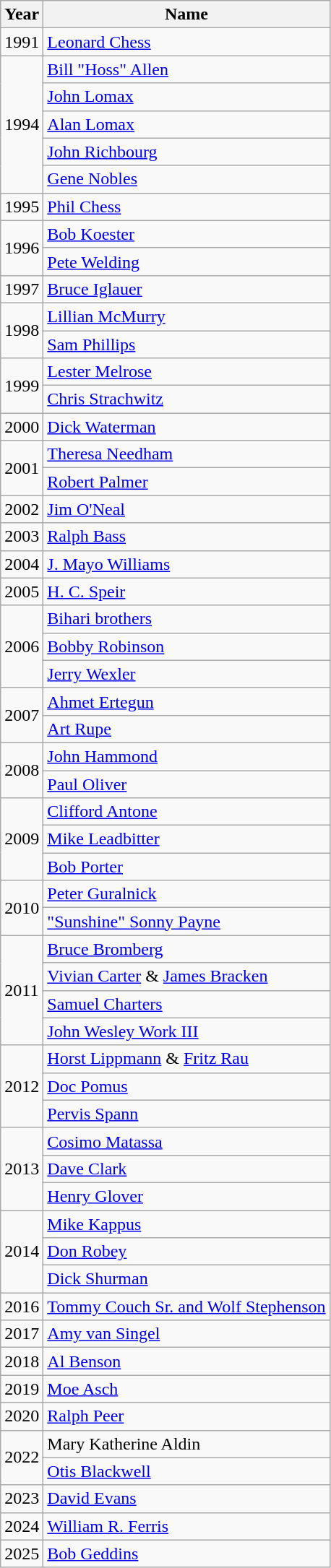<table class="wikitable sortable plainrowheaders">
<tr>
<th scope="col">Year</th>
<th scope="col">Name</th>
</tr>
<tr>
<td>1991</td>
<td><a href='#'>Leonard Chess</a></td>
</tr>
<tr>
<td rowspan="5">1994</td>
<td><a href='#'>Bill "Hoss" Allen</a></td>
</tr>
<tr>
<td><a href='#'>John Lomax</a></td>
</tr>
<tr>
<td><a href='#'>Alan Lomax</a></td>
</tr>
<tr>
<td><a href='#'>John Richbourg</a></td>
</tr>
<tr>
<td><a href='#'>Gene Nobles</a></td>
</tr>
<tr>
<td>1995</td>
<td><a href='#'>Phil Chess</a></td>
</tr>
<tr>
<td rowspan="2">1996</td>
<td><a href='#'>Bob Koester</a></td>
</tr>
<tr>
<td><a href='#'>Pete Welding</a></td>
</tr>
<tr>
<td>1997</td>
<td><a href='#'>Bruce Iglauer</a></td>
</tr>
<tr>
<td rowspan="2">1998</td>
<td><a href='#'>Lillian McMurry</a></td>
</tr>
<tr>
<td><a href='#'>Sam Phillips</a></td>
</tr>
<tr>
<td rowspan="2">1999</td>
<td><a href='#'>Lester Melrose</a></td>
</tr>
<tr>
<td><a href='#'>Chris Strachwitz</a></td>
</tr>
<tr>
<td>2000</td>
<td><a href='#'>Dick Waterman</a></td>
</tr>
<tr>
<td rowspan="2">2001</td>
<td><a href='#'>Theresa Needham</a></td>
</tr>
<tr>
<td><a href='#'>Robert Palmer</a></td>
</tr>
<tr>
<td>2002</td>
<td><a href='#'>Jim O'Neal</a></td>
</tr>
<tr>
<td>2003</td>
<td><a href='#'>Ralph Bass</a></td>
</tr>
<tr>
<td>2004</td>
<td><a href='#'>J. Mayo Williams</a></td>
</tr>
<tr>
<td>2005</td>
<td><a href='#'>H. C. Speir</a></td>
</tr>
<tr>
<td rowspan="3">2006</td>
<td><a href='#'>Bihari brothers</a></td>
</tr>
<tr>
<td><a href='#'>Bobby Robinson</a></td>
</tr>
<tr>
<td><a href='#'>Jerry Wexler</a></td>
</tr>
<tr>
<td rowspan="2">2007</td>
<td><a href='#'>Ahmet Ertegun</a></td>
</tr>
<tr>
<td><a href='#'>Art Rupe</a></td>
</tr>
<tr>
<td rowspan="2">2008</td>
<td><a href='#'>John Hammond</a></td>
</tr>
<tr>
<td><a href='#'>Paul Oliver</a></td>
</tr>
<tr>
<td rowspan="3">2009</td>
<td><a href='#'>Clifford Antone</a></td>
</tr>
<tr>
<td><a href='#'>Mike Leadbitter</a></td>
</tr>
<tr>
<td><a href='#'>Bob Porter</a></td>
</tr>
<tr>
<td rowspan="2">2010</td>
<td><a href='#'>Peter Guralnick</a></td>
</tr>
<tr>
<td><a href='#'>"Sunshine" Sonny Payne</a></td>
</tr>
<tr>
<td rowspan="4">2011</td>
<td><a href='#'>Bruce Bromberg</a></td>
</tr>
<tr>
<td><a href='#'>Vivian Carter</a> & <a href='#'>James Bracken</a></td>
</tr>
<tr>
<td><a href='#'>Samuel Charters</a></td>
</tr>
<tr>
<td><a href='#'>John Wesley Work III</a></td>
</tr>
<tr>
<td rowspan="3">2012</td>
<td><a href='#'>Horst Lippmann</a> & <a href='#'>Fritz Rau</a></td>
</tr>
<tr>
<td><a href='#'>Doc Pomus</a></td>
</tr>
<tr>
<td><a href='#'>Pervis Spann</a></td>
</tr>
<tr>
<td rowspan="3">2013</td>
<td><a href='#'>Cosimo Matassa</a></td>
</tr>
<tr>
<td><a href='#'>Dave Clark</a></td>
</tr>
<tr>
<td><a href='#'>Henry Glover</a></td>
</tr>
<tr>
<td rowspan="3">2014</td>
<td><a href='#'>Mike Kappus</a></td>
</tr>
<tr>
<td><a href='#'>Don Robey</a></td>
</tr>
<tr>
<td><a href='#'>Dick Shurman</a></td>
</tr>
<tr>
<td>2016</td>
<td><a href='#'>Tommy Couch Sr. and Wolf Stephenson</a></td>
</tr>
<tr>
<td>2017</td>
<td><a href='#'>Amy van Singel</a></td>
</tr>
<tr>
<td>2018</td>
<td><a href='#'>Al Benson</a></td>
</tr>
<tr>
<td>2019</td>
<td><a href='#'>Moe Asch</a></td>
</tr>
<tr>
<td>2020</td>
<td><a href='#'>Ralph Peer</a></td>
</tr>
<tr>
<td rowspan="2">2022</td>
<td>Mary Katherine Aldin</td>
</tr>
<tr>
<td><a href='#'>Otis Blackwell</a></td>
</tr>
<tr>
<td>2023</td>
<td><a href='#'>David Evans</a></td>
</tr>
<tr>
<td>2024</td>
<td><a href='#'>William R. Ferris</a></td>
</tr>
<tr>
<td>2025</td>
<td><a href='#'>Bob Geddins</a></td>
</tr>
</table>
